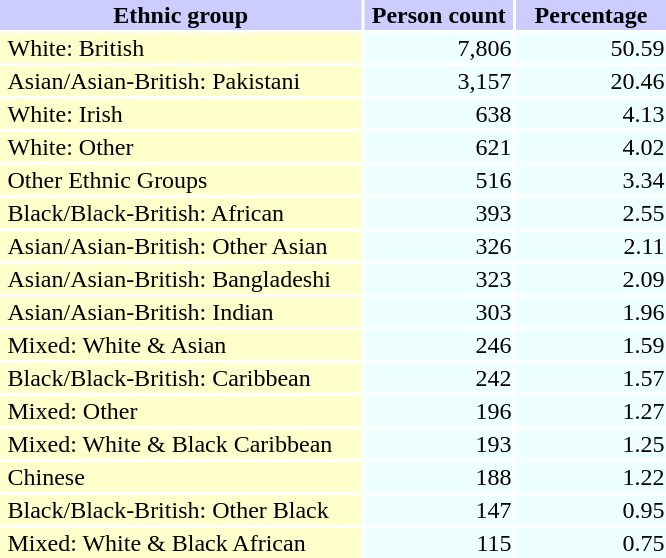<table>
<tr>
<th style="width:239px; background:#ccf;">Ethnic group</th>
<th style="width:97px; background:#ccf;">Person count</th>
<th style="width:98px; background:#ccf;">Percentage</th>
</tr>
<tr>
<td style="background:#ffc; padding-left:5px;">White: British</td>
<td style="text-align:right; background:#eff;">7,806</td>
<td style="text-align:right; background:#eff;">50.59</td>
</tr>
<tr>
<td style="background:#ffc; padding-left:5px;">Asian/Asian-British: Pakistani</td>
<td style="text-align:right; background:#eff;">3,157</td>
<td style="text-align:right; background:#eff;">20.46</td>
</tr>
<tr>
<td style="background:#ffc; padding-left:5px;">White: Irish</td>
<td style="text-align:right; background:#eff;">638</td>
<td style="text-align:right; background:#eff;">4.13</td>
</tr>
<tr>
<td style="background:#ffc; padding-left:5px;">White: Other</td>
<td style="text-align:right; background:#eff;">621</td>
<td style="text-align:right; background:#eff;">4.02</td>
</tr>
<tr>
<td style="background:#ffc; padding-left:5px;">Other Ethnic Groups</td>
<td style="text-align:right; background:#eff;">516</td>
<td style="text-align:right; background:#eff;">3.34</td>
</tr>
<tr>
<td style="background:#ffc; padding-left:5px;">Black/Black-British: African</td>
<td style="text-align:right; background:#eff;">393</td>
<td style="text-align:right; background:#eff;">2.55</td>
</tr>
<tr>
<td style="background:#ffc; padding-left:5px;">Asian/Asian-British: Other Asian</td>
<td style="text-align:right; background:#eff;">326</td>
<td style="text-align:right; background:#eff;">2.11</td>
</tr>
<tr>
<td style="background:#ffc; padding-left:5px;">Asian/Asian-British: Bangladeshi</td>
<td style="text-align:right; background:#eff;">323</td>
<td style="text-align:right; background:#eff;">2.09</td>
</tr>
<tr>
<td style="background:#ffc; padding-left:5px;">Asian/Asian-British: Indian</td>
<td style="text-align:right; background:#eff;">303</td>
<td style="text-align:right; background:#eff;">1.96</td>
</tr>
<tr>
<td style="background:#ffc; padding-left:5px;">Mixed: White & Asian</td>
<td style="text-align:right; background:#eff;">246</td>
<td style="text-align:right; background:#eff;">1.59</td>
</tr>
<tr>
<td style="background:#ffc; padding-left:5px;">Black/Black-British: Caribbean</td>
<td style="text-align:right; background:#eff;">242</td>
<td style="text-align:right; background:#eff;">1.57</td>
</tr>
<tr>
<td style="background:#ffc; padding-left:5px;">Mixed: Other</td>
<td style="text-align:right; background:#eff;">196</td>
<td style="text-align:right; background:#eff;">1.27</td>
</tr>
<tr>
<td style="background:#ffc; padding-left:5px;">Mixed: White & Black Caribbean</td>
<td style="text-align:right; background:#eff;">193</td>
<td style="text-align:right; background:#eff;">1.25</td>
</tr>
<tr>
<td style="background:#ffc; padding-left:5px;">Chinese</td>
<td style="text-align:right; background:#eff;">188</td>
<td style="text-align:right; background:#eff;">1.22</td>
</tr>
<tr>
<td style="background:#ffc; padding-left:5px;">Black/Black-British: Other Black</td>
<td style="text-align:right; background:#eff;">147</td>
<td style="text-align:right; background:#eff;">0.95</td>
</tr>
<tr>
<td style="background:#ffc; padding-left:5px;">Mixed: White & Black African</td>
<td style="text-align:right; background:#eff;">115</td>
<td style="text-align:right; background:#eff;">0.75</td>
</tr>
</table>
